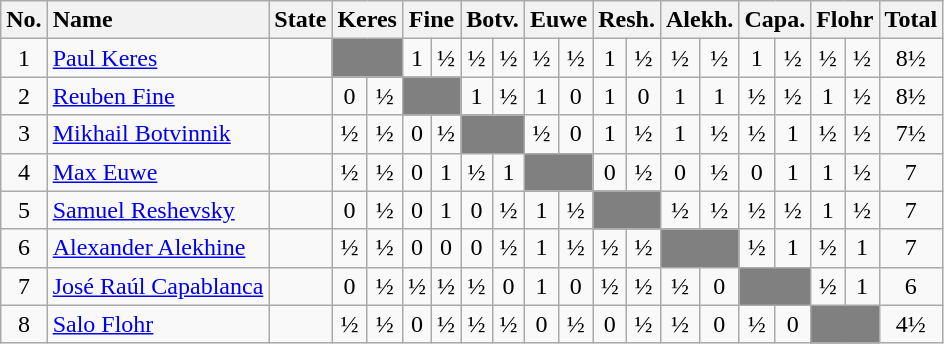<table class="wikitable" style="text-align:center">
<tr>
<th>No.</th>
<th style="text-align:left">Name</th>
<th>State</th>
<th colspan=2>Keres</th>
<th colspan=2>Fine</th>
<th colspan=2>Botv.</th>
<th colspan=2>Euwe</th>
<th colspan=2>Resh.</th>
<th colspan=2>Alekh.</th>
<th colspan=2>Capa.</th>
<th colspan=2>Flohr</th>
<th>Total</th>
</tr>
<tr>
<td>1</td>
<td align=left><a href='#'>Paul Keres</a></td>
<td align=left></td>
<td bgcolor=grey colspan=2></td>
<td>1</td>
<td>½</td>
<td>½</td>
<td>½</td>
<td>½</td>
<td>½</td>
<td>1</td>
<td>½</td>
<td>½</td>
<td>½</td>
<td>1</td>
<td>½</td>
<td>½</td>
<td>½</td>
<td>8½</td>
</tr>
<tr>
<td>2</td>
<td align=left><a href='#'>Reuben Fine</a></td>
<td align=left></td>
<td>0</td>
<td>½</td>
<td bgcolor=grey colspan=2></td>
<td>1</td>
<td>½</td>
<td>1</td>
<td>0</td>
<td>1</td>
<td>0</td>
<td>1</td>
<td>1</td>
<td>½</td>
<td>½</td>
<td>1</td>
<td>½</td>
<td>8½</td>
</tr>
<tr>
<td>3</td>
<td align=left><a href='#'>Mikhail Botvinnik</a></td>
<td align=left></td>
<td>½</td>
<td>½</td>
<td>0</td>
<td>½</td>
<td bgcolor=grey colspan=2></td>
<td>½</td>
<td>0</td>
<td>1</td>
<td>½</td>
<td>1</td>
<td>½</td>
<td>½</td>
<td>1</td>
<td>½</td>
<td>½</td>
<td>7½</td>
</tr>
<tr>
<td>4</td>
<td align=left><a href='#'>Max Euwe</a></td>
<td align=left></td>
<td>½</td>
<td>½</td>
<td>0</td>
<td>1</td>
<td>½</td>
<td>1</td>
<td bgcolor=grey colspan=2></td>
<td>0</td>
<td>½</td>
<td>0</td>
<td>½</td>
<td>0</td>
<td>1</td>
<td>1</td>
<td>½</td>
<td>7</td>
</tr>
<tr>
<td>5</td>
<td align=left><a href='#'>Samuel Reshevsky</a></td>
<td align=left></td>
<td>0</td>
<td>½</td>
<td>0</td>
<td>1</td>
<td>0</td>
<td>½</td>
<td>1</td>
<td>½</td>
<td bgcolor=grey colspan=2></td>
<td>½</td>
<td>½</td>
<td>½</td>
<td>½</td>
<td>1</td>
<td>½</td>
<td>7</td>
</tr>
<tr>
<td>6</td>
<td align=left><a href='#'>Alexander Alekhine</a></td>
<td align=left></td>
<td>½</td>
<td>½</td>
<td>0</td>
<td>0</td>
<td>0</td>
<td>½</td>
<td>1</td>
<td>½</td>
<td>½</td>
<td>½</td>
<td bgcolor=grey colspan=2></td>
<td>½</td>
<td>1</td>
<td>½</td>
<td>1</td>
<td>7</td>
</tr>
<tr>
<td>7</td>
<td align=left><a href='#'>José Raúl Capablanca</a></td>
<td align=left></td>
<td>0</td>
<td>½</td>
<td>½</td>
<td>½</td>
<td>½</td>
<td>0</td>
<td>1</td>
<td>0</td>
<td>½</td>
<td>½</td>
<td>½</td>
<td>0</td>
<td bgcolor=grey colspan=2></td>
<td>½</td>
<td>1</td>
<td>6</td>
</tr>
<tr>
<td>8</td>
<td align=left><a href='#'>Salo Flohr</a></td>
<td align=left></td>
<td>½</td>
<td>½</td>
<td>0</td>
<td>½</td>
<td>½</td>
<td>½</td>
<td>0</td>
<td>½</td>
<td>0</td>
<td>½</td>
<td>½</td>
<td>0</td>
<td>½</td>
<td>0</td>
<td bgcolor=grey colspan=2></td>
<td>4½</td>
</tr>
</table>
